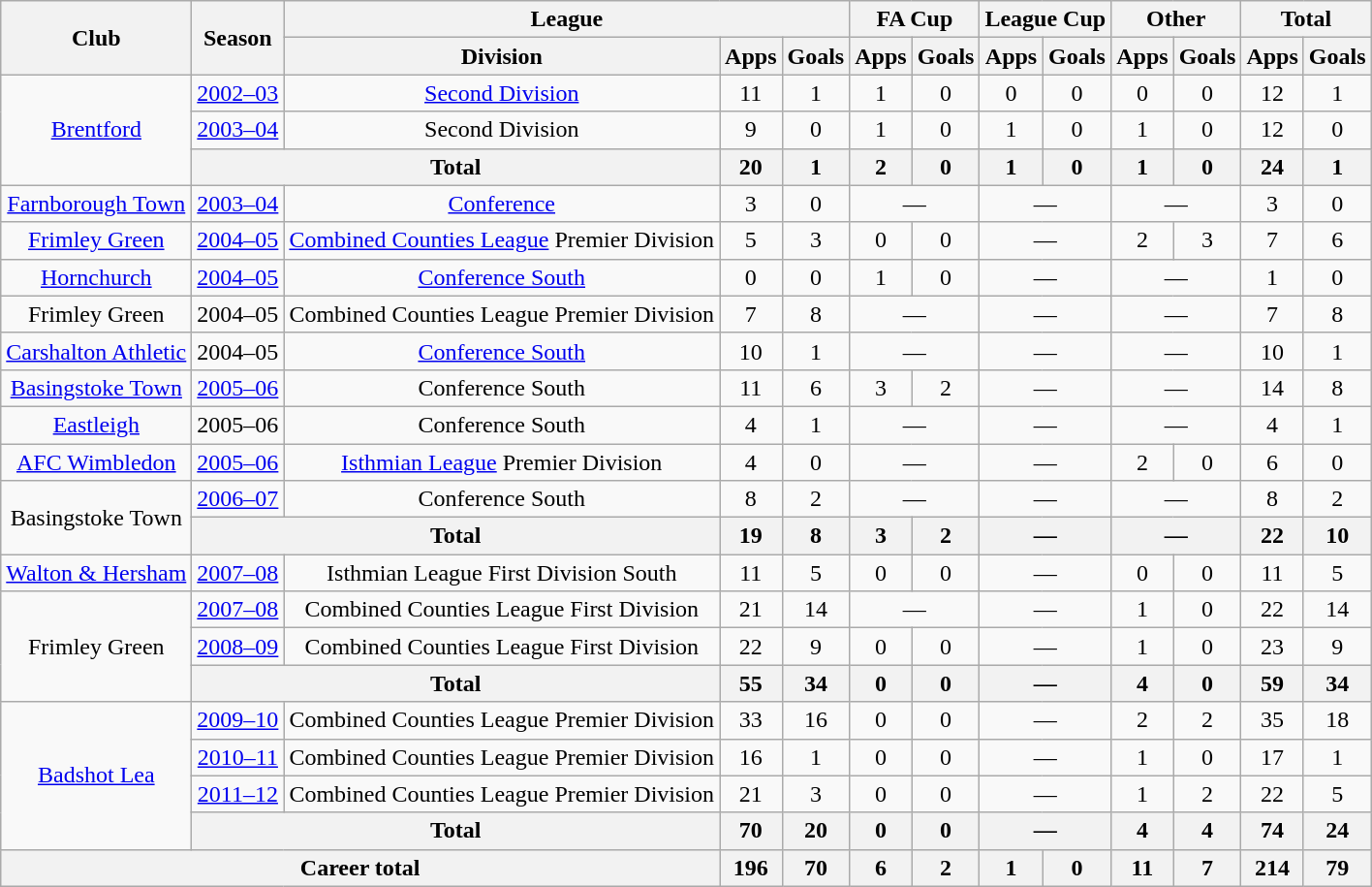<table class="wikitable" style="text-align: center;">
<tr>
<th rowspan="2">Club</th>
<th rowspan="2">Season</th>
<th colspan="3">League</th>
<th colspan="2">FA Cup</th>
<th colspan="2">League Cup</th>
<th colspan="2">Other</th>
<th colspan="2">Total</th>
</tr>
<tr>
<th>Division</th>
<th>Apps</th>
<th>Goals</th>
<th>Apps</th>
<th>Goals</th>
<th>Apps</th>
<th>Goals</th>
<th>Apps</th>
<th>Goals</th>
<th>Apps</th>
<th>Goals</th>
</tr>
<tr>
<td rowspan="3"><a href='#'>Brentford</a></td>
<td><a href='#'>2002–03</a></td>
<td><a href='#'>Second Division</a></td>
<td>11</td>
<td>1</td>
<td>1</td>
<td>0</td>
<td>0</td>
<td>0</td>
<td>0</td>
<td>0</td>
<td>12</td>
<td>1</td>
</tr>
<tr>
<td><a href='#'>2003–04</a></td>
<td>Second Division</td>
<td>9</td>
<td>0</td>
<td>1</td>
<td>0</td>
<td>1</td>
<td>0</td>
<td>1</td>
<td>0</td>
<td>12</td>
<td>0</td>
</tr>
<tr>
<th colspan="2">Total</th>
<th>20</th>
<th>1</th>
<th>2</th>
<th>0</th>
<th>1</th>
<th>0</th>
<th>1</th>
<th>0</th>
<th>24</th>
<th>1</th>
</tr>
<tr>
<td><a href='#'>Farnborough Town</a></td>
<td><a href='#'>2003–04</a></td>
<td><a href='#'>Conference</a></td>
<td>3</td>
<td>0</td>
<td colspan="2">—</td>
<td colspan="2">—</td>
<td colspan="2">—</td>
<td>3</td>
<td>0</td>
</tr>
<tr>
<td><a href='#'>Frimley Green</a></td>
<td><a href='#'>2004–05</a></td>
<td><a href='#'>Combined Counties League</a> Premier Division</td>
<td>5</td>
<td>3</td>
<td>0</td>
<td>0</td>
<td colspan="2">—</td>
<td>2</td>
<td>3</td>
<td>7</td>
<td>6</td>
</tr>
<tr>
<td><a href='#'>Hornchurch</a></td>
<td><a href='#'>2004–05</a></td>
<td><a href='#'>Conference South</a></td>
<td>0</td>
<td>0</td>
<td>1</td>
<td>0</td>
<td colspan="2">—</td>
<td colspan="2">—</td>
<td>1</td>
<td>0</td>
</tr>
<tr>
<td>Frimley Green</td>
<td>2004–05</td>
<td>Combined Counties League Premier Division</td>
<td>7</td>
<td>8</td>
<td colspan="2">—</td>
<td colspan="2">—</td>
<td colspan="2">—</td>
<td>7</td>
<td>8</td>
</tr>
<tr>
<td><a href='#'>Carshalton Athletic</a></td>
<td>2004–05</td>
<td><a href='#'>Conference South</a></td>
<td>10</td>
<td>1</td>
<td colspan="2">—</td>
<td colspan="2">—</td>
<td colspan="2">—</td>
<td>10</td>
<td>1</td>
</tr>
<tr>
<td><a href='#'>Basingstoke Town</a></td>
<td><a href='#'>2005–06</a></td>
<td>Conference South</td>
<td>11</td>
<td>6</td>
<td>3</td>
<td>2</td>
<td colspan="2">—</td>
<td colspan="2">—</td>
<td>14</td>
<td>8</td>
</tr>
<tr>
<td><a href='#'>Eastleigh</a></td>
<td>2005–06</td>
<td>Conference South</td>
<td>4</td>
<td>1</td>
<td colspan="2">—</td>
<td colspan="2">—</td>
<td colspan="2">—</td>
<td>4</td>
<td>1</td>
</tr>
<tr>
<td><a href='#'>AFC Wimbledon</a></td>
<td><a href='#'>2005–06</a></td>
<td><a href='#'>Isthmian League</a> Premier Division</td>
<td>4</td>
<td>0</td>
<td colspan="2">—</td>
<td colspan="2">—</td>
<td>2</td>
<td>0</td>
<td>6</td>
<td>0</td>
</tr>
<tr>
<td rowspan="2">Basingstoke Town</td>
<td><a href='#'>2006–07</a></td>
<td>Conference South</td>
<td>8</td>
<td>2</td>
<td colspan="2">—</td>
<td colspan="2">—</td>
<td colspan="2">—</td>
<td>8</td>
<td>2</td>
</tr>
<tr>
<th colspan="2">Total</th>
<th>19</th>
<th>8</th>
<th>3</th>
<th>2</th>
<th colspan="2">—</th>
<th colspan="2">—</th>
<th>22</th>
<th>10</th>
</tr>
<tr>
<td><a href='#'>Walton & Hersham</a></td>
<td><a href='#'>2007–08</a></td>
<td>Isthmian League First Division South</td>
<td>11</td>
<td>5</td>
<td>0</td>
<td>0</td>
<td colspan="2">—</td>
<td>0</td>
<td>0</td>
<td>11</td>
<td>5</td>
</tr>
<tr>
<td rowspan="3">Frimley Green</td>
<td><a href='#'>2007–08</a></td>
<td>Combined Counties League First Division</td>
<td>21</td>
<td>14</td>
<td colspan="2">—</td>
<td colspan="2">—</td>
<td>1</td>
<td>0</td>
<td>22</td>
<td>14</td>
</tr>
<tr>
<td><a href='#'>2008–09</a></td>
<td>Combined Counties League First Division</td>
<td>22</td>
<td>9</td>
<td>0</td>
<td>0</td>
<td colspan="2">—</td>
<td>1</td>
<td>0</td>
<td>23</td>
<td>9</td>
</tr>
<tr>
<th colspan="2">Total</th>
<th>55</th>
<th>34</th>
<th>0</th>
<th>0</th>
<th colspan="2">—</th>
<th>4</th>
<th>0</th>
<th>59</th>
<th>34</th>
</tr>
<tr>
<td rowspan="4"><a href='#'>Badshot Lea</a></td>
<td><a href='#'>2009–10</a></td>
<td>Combined Counties League Premier Division</td>
<td>33</td>
<td>16</td>
<td>0</td>
<td>0</td>
<td colspan="2">—</td>
<td>2</td>
<td>2</td>
<td>35</td>
<td>18</td>
</tr>
<tr>
<td><a href='#'>2010–11</a></td>
<td>Combined Counties League Premier Division</td>
<td>16</td>
<td>1</td>
<td>0</td>
<td>0</td>
<td colspan="2">—</td>
<td>1</td>
<td>0</td>
<td>17</td>
<td>1</td>
</tr>
<tr>
<td><a href='#'>2011–12</a></td>
<td>Combined Counties League Premier Division</td>
<td>21</td>
<td>3</td>
<td>0</td>
<td>0</td>
<td colspan="2">—</td>
<td>1</td>
<td>2</td>
<td>22</td>
<td>5</td>
</tr>
<tr>
<th colspan="2">Total</th>
<th>70</th>
<th>20</th>
<th>0</th>
<th>0</th>
<th colspan="2">—</th>
<th>4</th>
<th>4</th>
<th>74</th>
<th>24</th>
</tr>
<tr>
<th colspan="3">Career total</th>
<th>196</th>
<th>70</th>
<th>6</th>
<th>2</th>
<th>1</th>
<th>0</th>
<th>11</th>
<th>7</th>
<th>214</th>
<th>79</th>
</tr>
</table>
